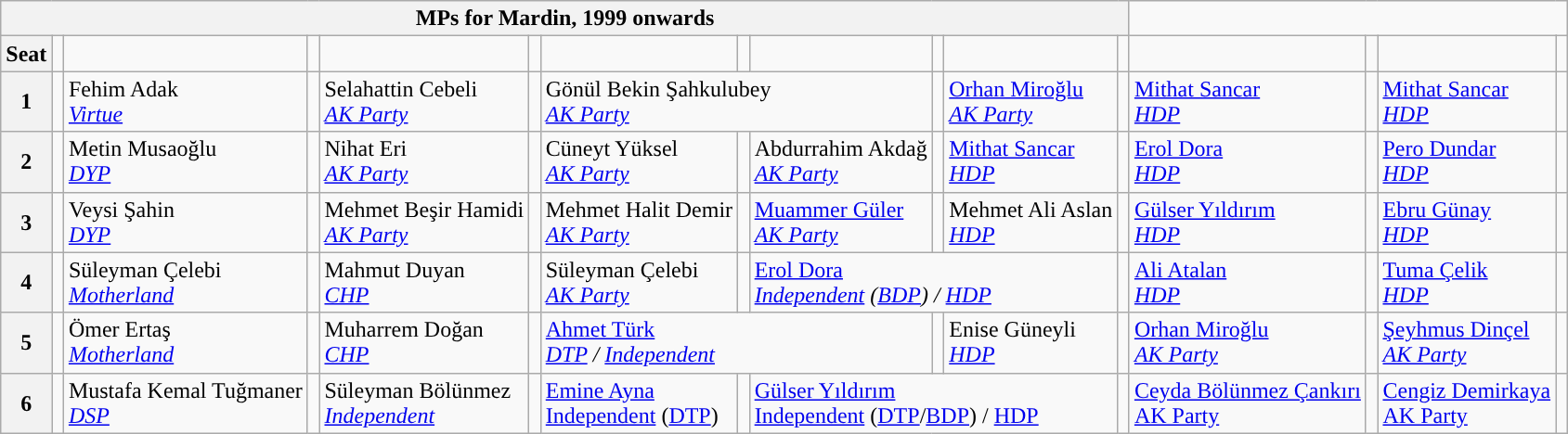<table class="wikitable">
<tr>
<th colspan = 12>MPs for Mardin, 1999 onwards</th>
</tr>
<tr>
<th rowspan = 2>Seat</th>
<td rowspan="2" style="width:1px;"></td>
<td rowspan = 2></td>
<td rowspan="2" style="width:1px;"></td>
<td rowspan = 2></td>
<td rowspan="2" style="width:1px;"></td>
<td rowspan = 2></td>
<td rowspan="2" style="width:1px;"></td>
<td rowspan = 2></td>
<td rowspan="2" style="width:1px;"></td>
<td rowspan = 2></td>
<td rowspan="2" style="width:1px;"></td>
<td rowspan = 2></td>
<td rowspan="2" style="width:1px;"></td>
<td rowspan = 2></td>
</tr>
<tr>
<td></td>
</tr>
<tr>
<th>1</th>
<td width=1px style="background-color: "></td>
<td colspan = 1>Fehim Adak<br><em><a href='#'>Virtue</a></em></td>
<td width=1px style="background-color: "></td>
<td colspan = 1>Selahattin Cebeli<br><em><a href='#'>AK Party</a></em></td>
<td width=1px style="background-color: "></td>
<td colspan = 3>Gönül Bekin Şahkulubey<br><em><a href='#'>AK Party</a></em></td>
<td width=1px style="background-color: "></td>
<td colspan = 1><a href='#'>Orhan Miroğlu</a><br><em><a href='#'>AK Party</a></em></td>
<td width=1px style="background-color: "></td>
<td colspan = 1><a href='#'>Mithat Sancar</a><br><em><a href='#'>HDP</a></em></td>
<td width=1px style="background-color: "></td>
<td colspan = 1><a href='#'>Mithat Sancar</a><br><em><a href='#'>HDP</a></em></td>
<td width=1px style="background-color: "></td>
</tr>
<tr>
<th>2</th>
<td width=1px style="background-color: "></td>
<td colspan = 1>Metin Musaoğlu<br><em><a href='#'>DYP</a></em></td>
<td width=1px style="background-color: "></td>
<td colspan = 1>Nihat Eri<br><em><a href='#'>AK Party</a></em></td>
<td width=1px style="background-color: "></td>
<td colspan = 1>Cüneyt Yüksel<br><em><a href='#'>AK Party</a></em></td>
<td width=1px style="background-color: "></td>
<td colspan = 1>Abdurrahim Akdağ<br><em><a href='#'>AK Party</a></em></td>
<td width=1px style="background-color: "></td>
<td colspan = 1><a href='#'>Mithat Sancar</a><br><em><a href='#'>HDP</a></em></td>
<td width=1px style="background-color: "></td>
<td colspan = 1><a href='#'>Erol Dora</a><br><em><a href='#'>HDP</a></em></td>
<td width=1px style="background-color: "></td>
<td colspan = 1><a href='#'>Pero Dundar</a><br><em><a href='#'>HDP</a></em></td>
<td width=1px style="background-color: "></td>
</tr>
<tr>
<th>3</th>
<td width=1px style="background-color: "></td>
<td colspan = 1>Veysi Şahin<br><em><a href='#'>DYP</a></em></td>
<td width=1px style="background-color: "></td>
<td colspan = 1>Mehmet Beşir Hamidi<br><em><a href='#'>AK Party</a></em></td>
<td width=1px style="background-color: "></td>
<td colspan = 1>Mehmet Halit Demir<br><em><a href='#'>AK Party</a></em></td>
<td width=1px style="background-color: "></td>
<td colspan = 1><a href='#'>Muammer Güler</a><br><em><a href='#'>AK Party</a></em></td>
<td width=1px style="background-color: "></td>
<td colspan = 1>Mehmet Ali Aslan<br><em><a href='#'>HDP</a></em></td>
<td width=1px style="background-color: "></td>
<td colspan = 1><a href='#'>Gülser Yıldırım</a><br><em><a href='#'>HDP</a></em></td>
<td width=1px style="background-color: "></td>
<td colspan = 1><a href='#'>Ebru Günay</a><br><em><a href='#'>HDP</a></em></td>
<td width=1px style="background-color: "></td>
</tr>
<tr>
<th>4</th>
<td width=1px style="background-color: "></td>
<td colspan = 1>Süleyman Çelebi<br><em><a href='#'>Motherland</a></em></td>
<td width=1px style="background-color: "></td>
<td colspan = 1>Mahmut Duyan<br><em><a href='#'>CHP</a></em></td>
<td width=1px style="background-color: "></td>
<td colspan = 1>Süleyman Çelebi<br><em><a href='#'>AK Party</a></em></td>
<td width=1px style="background-color: "></td>
<td colspan = 3><a href='#'>Erol Dora</a><br><em><a href='#'>Independent</a> (<a href='#'>BDP</a>) / <a href='#'>HDP</a></em></td>
<td width=1px style="background-color: "></td>
<td colspan = 1><a href='#'>Ali Atalan</a><br><em><a href='#'>HDP</a></em></td>
<td width=1px style="background-color: "></td>
<td colspan = 1><a href='#'>Tuma Çelik</a><br><em><a href='#'>HDP</a></em></td>
<td width=1px style="background-color: "></td>
</tr>
<tr>
<th>5</th>
<td width=1px style="background-color: "></td>
<td colspan = 1>Ömer Ertaş<br><em><a href='#'>Motherland</a></em></td>
<td width=1px style="background-color: "></td>
<td colspan = 1>Muharrem Doğan<br><em><a href='#'>CHP</a></em></td>
<td width=1px style="background-color: "></td>
<td colspan = 3><a href='#'>Ahmet Türk</a><br><em> <a href='#'>DTP</a> / <a href='#'>Independent</a></em></td>
<td width=1px style="background-color: "></td>
<td colspan = 1>Enise Güneyli<br><em><a href='#'>HDP</a></em></td>
<td width=1px style="background-color: "></td>
<td colspan = 1><a href='#'>Orhan Miroğlu</a><br><em><a href='#'>AK Party</a></em></td>
<td width=1px style="background-color: "></td>
<td colspan = 1><a href='#'>Şeyhmus Dinçel</a><br><em><a href='#'>AK Party</a></em></td>
<td width=1px style="background-color: "></td>
</tr>
<tr>
<th>6</th>
<td width=1px style="background-color: "></td>
<td colspan = 1>Mustafa Kemal Tuğmaner<br><em><a href='#'>DSP</a></em></td>
<td width=1px style="background-color: "></td>
<td colspan = 1>Süleyman Bölünmez<br><em><a href='#'>Independent</a><strong></td>
<td width=1px style="background-color: "></td>
<td colspan = 1><a href='#'>Emine Ayna</a><br></em><a href='#'>Independent</a> (<a href='#'>DTP</a>)<em></td>
<td width=1px style="background-color: "></td>
<td colspan = 3><a href='#'>Gülser Yıldırım</a><br></em><a href='#'>Independent</a> (<a href='#'>DTP</a>/<a href='#'>BDP</a>) / <a href='#'>HDP</a><em></td>
<td width=1px style="background-color: "></td>
<td colspan = 1><a href='#'>Ceyda Bölünmez Çankırı</a><br></em><a href='#'>AK Party</a><em></td>
<td width=1px style="background-color: "></td>
<td colspan = 1><a href='#'>Cengiz Demirkaya</a><br></em><a href='#'>AK Party</a><em></td>
<td width=1px style="background-color: "></td>
</tr>
</table>
